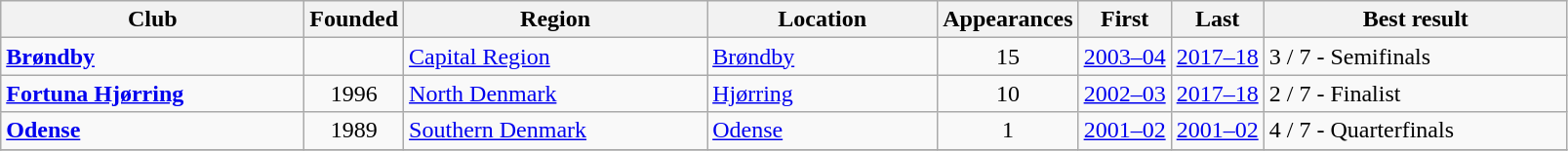<table class="wikitable sortable">
<tr>
<th width=200px>Club</th>
<th>Founded</th>
<th width=200px>Region</th>
<th width=150px>Location</th>
<th align=center>Appearances</th>
<th>First</th>
<th>Last</th>
<th width=200px>Best result</th>
</tr>
<tr>
<td><strong><a href='#'>Brøndby</a></strong></td>
<td align=center></td>
<td><a href='#'>Capital Region</a></td>
<td><a href='#'>Brøndby</a></td>
<td align=center>15</td>
<td><a href='#'>2003–04</a></td>
<td><a href='#'>2017–18</a></td>
<td>3 / 7 - Semifinals</td>
</tr>
<tr>
<td><strong><a href='#'>Fortuna Hjørring</a></strong></td>
<td align=center>1996</td>
<td><a href='#'>North Denmark</a></td>
<td><a href='#'>Hjørring</a></td>
<td align=center>10</td>
<td><a href='#'>2002–03</a></td>
<td><a href='#'>2017–18</a></td>
<td>2 / 7 - Finalist</td>
</tr>
<tr>
<td><strong><a href='#'>Odense</a></strong></td>
<td align=center>1989</td>
<td><a href='#'>Southern Denmark</a></td>
<td><a href='#'>Odense</a></td>
<td align=center>1</td>
<td><a href='#'>2001–02</a></td>
<td><a href='#'>2001–02</a></td>
<td>4 / 7 - Quarterfinals</td>
</tr>
<tr>
</tr>
</table>
